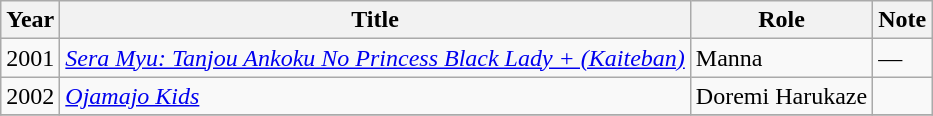<table class="wikitable">
<tr>
<th>Year</th>
<th>Title</th>
<th>Role</th>
<th>Note</th>
</tr>
<tr>
<td>2001</td>
<td><em><a href='#'>Sera Myu: Tanjou Ankoku No Princess Black Lady + (Kaiteban)</a></em></td>
<td>Manna</td>
<td>—</td>
</tr>
<tr>
<td>2002</td>
<td><em><a href='#'>Ojamajo Kids</a></em></td>
<td>Doremi Harukaze</td>
<td></td>
</tr>
<tr>
</tr>
</table>
